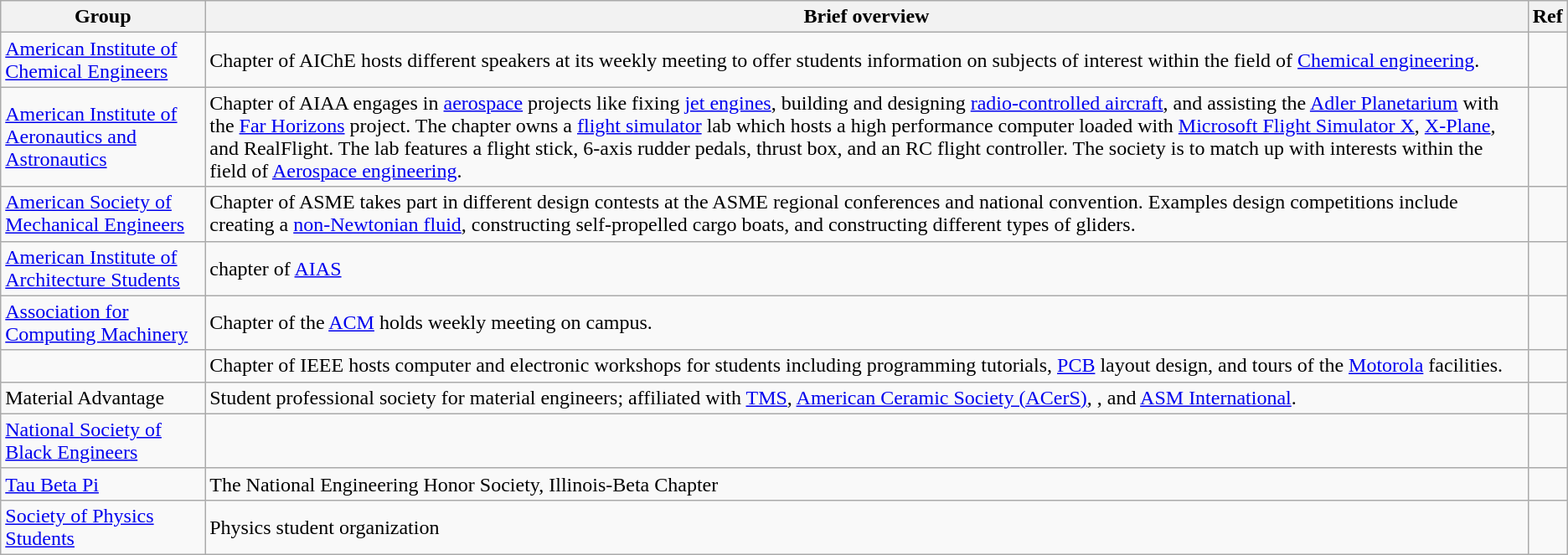<table class="wikitable" style="margin-top: 0">
<tr>
<th>Group</th>
<th>Brief overview</th>
<th>Ref</th>
</tr>
<tr>
<td><a href='#'>American Institute of Chemical Engineers</a></td>
<td>Chapter of AIChE hosts different speakers at its weekly meeting to offer students information on subjects of interest within the field of <a href='#'>Chemical engineering</a>.</td>
<td></td>
</tr>
<tr>
<td><a href='#'>American Institute of Aeronautics and Astronautics</a></td>
<td>Chapter of AIAA engages in <a href='#'>aerospace</a> projects like fixing <a href='#'>jet engines</a>, building and designing <a href='#'>radio-controlled aircraft</a>, and assisting the <a href='#'>Adler Planetarium</a> with the <a href='#'>Far Horizons</a> project. The chapter owns a <a href='#'>flight simulator</a> lab which hosts a high performance computer loaded with <a href='#'>Microsoft Flight Simulator X</a>, <a href='#'>X-Plane</a>, and RealFlight. The lab features a flight stick, 6-axis rudder pedals, thrust box, and an RC flight controller. The society is to match up with interests within the field of <a href='#'>Aerospace engineering</a>.</td>
<td></td>
</tr>
<tr>
<td><a href='#'>American Society of Mechanical Engineers</a></td>
<td>Chapter of ASME takes part in different design contests at the ASME regional conferences and national convention. Examples design competitions include creating a <a href='#'>non-Newtonian fluid</a>, constructing self-propelled cargo boats, and constructing different types of gliders.</td>
<td></td>
</tr>
<tr>
<td><a href='#'>American Institute of Architecture Students</a></td>
<td>chapter of <a href='#'>AIAS</a></td>
<td></td>
</tr>
<tr>
<td><a href='#'>Association for Computing Machinery</a></td>
<td>Chapter of the <a href='#'>ACM</a> holds weekly meeting on campus.</td>
</tr>
<tr>
<td></td>
<td>Chapter of IEEE hosts computer and electronic workshops for students including programming tutorials, <a href='#'>PCB</a> layout design, and tours of the <a href='#'>Motorola</a> facilities.</td>
<td></td>
</tr>
<tr>
<td>Material Advantage</td>
<td>Student professional society for material engineers; affiliated with <a href='#'>TMS</a>, <a href='#'>American Ceramic Society (ACerS)</a>, , and <a href='#'>ASM International</a>.</td>
<td></td>
</tr>
<tr>
<td><a href='#'>National Society of Black Engineers</a></td>
<td></td>
<td></td>
</tr>
<tr>
<td><a href='#'>Tau Beta Pi</a></td>
<td>The National Engineering Honor Society, Illinois-Beta Chapter</td>
<td><br></td>
</tr>
<tr>
<td><a href='#'>Society of Physics Students</a></td>
<td>Physics student organization</td>
<td></td>
</tr>
</table>
